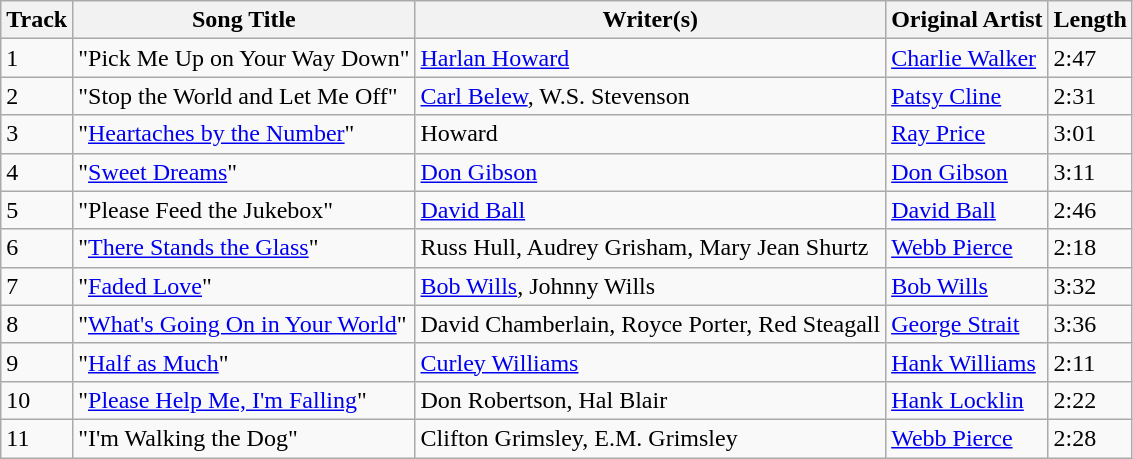<table class="wikitable">
<tr>
<th>Track</th>
<th>Song Title</th>
<th>Writer(s)</th>
<th>Original Artist</th>
<th>Length</th>
</tr>
<tr>
<td>1</td>
<td>"Pick Me Up on Your Way Down"</td>
<td><a href='#'>Harlan Howard</a></td>
<td><a href='#'>Charlie Walker</a></td>
<td>2:47</td>
</tr>
<tr>
<td>2</td>
<td>"Stop the World and Let Me Off"</td>
<td><a href='#'>Carl Belew</a>, W.S. Stevenson</td>
<td><a href='#'>Patsy Cline</a></td>
<td>2:31</td>
</tr>
<tr>
<td>3</td>
<td>"<a href='#'>Heartaches by the Number</a>"</td>
<td>Howard</td>
<td><a href='#'>Ray Price</a></td>
<td>3:01</td>
</tr>
<tr>
<td>4</td>
<td>"<a href='#'>Sweet Dreams</a>"</td>
<td><a href='#'>Don Gibson</a></td>
<td><a href='#'>Don Gibson</a></td>
<td>3:11</td>
</tr>
<tr>
<td>5</td>
<td>"Please Feed the Jukebox"</td>
<td><a href='#'>David Ball</a></td>
<td><a href='#'>David Ball</a></td>
<td>2:46</td>
</tr>
<tr>
<td>6</td>
<td>"<a href='#'>There Stands the Glass</a>"</td>
<td>Russ Hull, Audrey Grisham, Mary Jean Shurtz</td>
<td><a href='#'>Webb Pierce</a></td>
<td>2:18</td>
</tr>
<tr>
<td>7</td>
<td>"<a href='#'>Faded Love</a>"</td>
<td><a href='#'>Bob Wills</a>, Johnny Wills</td>
<td><a href='#'>Bob Wills</a></td>
<td>3:32</td>
</tr>
<tr>
<td>8</td>
<td>"<a href='#'>What's Going On in Your World</a>"</td>
<td>David Chamberlain, Royce Porter, Red Steagall</td>
<td><a href='#'>George Strait</a></td>
<td>3:36</td>
</tr>
<tr>
<td>9</td>
<td>"<a href='#'>Half as Much</a>"</td>
<td><a href='#'>Curley Williams</a></td>
<td><a href='#'>Hank Williams</a></td>
<td>2:11</td>
</tr>
<tr>
<td>10</td>
<td>"<a href='#'>Please Help Me, I'm Falling</a>"</td>
<td>Don Robertson, Hal Blair</td>
<td><a href='#'>Hank Locklin</a></td>
<td>2:22</td>
</tr>
<tr>
<td>11</td>
<td>"I'm Walking the Dog"</td>
<td>Clifton Grimsley, E.M. Grimsley</td>
<td><a href='#'>Webb Pierce</a></td>
<td>2:28</td>
</tr>
</table>
